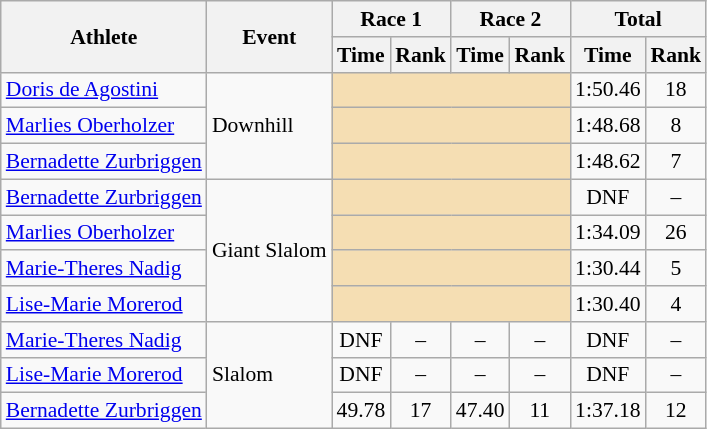<table class="wikitable" style="font-size:90%">
<tr>
<th rowspan="2">Athlete</th>
<th rowspan="2">Event</th>
<th colspan="2">Race 1</th>
<th colspan="2">Race 2</th>
<th colspan="2">Total</th>
</tr>
<tr>
<th>Time</th>
<th>Rank</th>
<th>Time</th>
<th>Rank</th>
<th>Time</th>
<th>Rank</th>
</tr>
<tr>
<td><a href='#'>Doris de Agostini</a></td>
<td rowspan="3">Downhill</td>
<td colspan="4" bgcolor="wheat"></td>
<td align="center">1:50.46</td>
<td align="center">18</td>
</tr>
<tr>
<td><a href='#'>Marlies Oberholzer</a></td>
<td colspan="4" bgcolor="wheat"></td>
<td align="center">1:48.68</td>
<td align="center">8</td>
</tr>
<tr>
<td><a href='#'>Bernadette Zurbriggen</a></td>
<td colspan="4" bgcolor="wheat"></td>
<td align="center">1:48.62</td>
<td align="center">7</td>
</tr>
<tr>
<td><a href='#'>Bernadette Zurbriggen</a></td>
<td rowspan="4">Giant Slalom</td>
<td colspan="4" bgcolor="wheat"></td>
<td align="center">DNF</td>
<td align="center">–</td>
</tr>
<tr>
<td><a href='#'>Marlies Oberholzer</a></td>
<td colspan="4" bgcolor="wheat"></td>
<td align="center">1:34.09</td>
<td align="center">26</td>
</tr>
<tr>
<td><a href='#'>Marie-Theres Nadig</a></td>
<td colspan="4" bgcolor="wheat"></td>
<td align="center">1:30.44</td>
<td align="center">5</td>
</tr>
<tr>
<td><a href='#'>Lise-Marie Morerod</a></td>
<td colspan="4" bgcolor="wheat"></td>
<td align="center">1:30.40</td>
<td align="center">4</td>
</tr>
<tr>
<td><a href='#'>Marie-Theres Nadig</a></td>
<td rowspan="3">Slalom</td>
<td align="center">DNF</td>
<td align="center">–</td>
<td align="center">–</td>
<td align="center">–</td>
<td align="center">DNF</td>
<td align="center">–</td>
</tr>
<tr>
<td><a href='#'>Lise-Marie Morerod</a></td>
<td align="center">DNF</td>
<td align="center">–</td>
<td align="center">–</td>
<td align="center">–</td>
<td align="center">DNF</td>
<td align="center">–</td>
</tr>
<tr>
<td><a href='#'>Bernadette Zurbriggen</a></td>
<td align="center">49.78</td>
<td align="center">17</td>
<td align="center">47.40</td>
<td align="center">11</td>
<td align="center">1:37.18</td>
<td align="center">12</td>
</tr>
</table>
